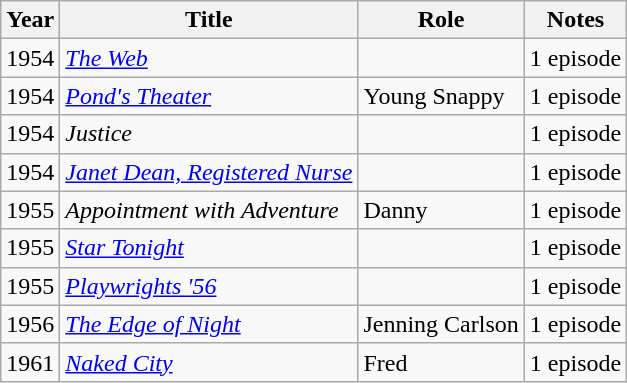<table class="wikitable">
<tr>
<th>Year</th>
<th>Title</th>
<th>Role</th>
<th>Notes</th>
</tr>
<tr>
<td>1954</td>
<td><em><a href='#'>The Web</a></em></td>
<td></td>
<td>1 episode</td>
</tr>
<tr>
<td>1954</td>
<td><em><a href='#'>Pond's Theater</a></em></td>
<td>Young Snappy</td>
<td>1 episode</td>
</tr>
<tr>
<td>1954</td>
<td><em>Justice</em></td>
<td></td>
<td>1 episode</td>
</tr>
<tr>
<td>1954</td>
<td><em><a href='#'>Janet Dean, Registered Nurse</a></em></td>
<td></td>
<td>1 episode</td>
</tr>
<tr>
<td>1955</td>
<td><em>Appointment with Adventure</em></td>
<td>Danny</td>
<td>1 episode</td>
</tr>
<tr>
<td>1955</td>
<td><em><a href='#'>Star Tonight</a></em></td>
<td></td>
<td>1 episode</td>
</tr>
<tr>
<td>1955</td>
<td><em><a href='#'>Playwrights '56</a></em></td>
<td></td>
<td>1 episode</td>
</tr>
<tr>
<td>1956</td>
<td><em><a href='#'>The Edge of Night</a></em></td>
<td>Jenning Carlson</td>
<td>1 episode</td>
</tr>
<tr>
<td>1961</td>
<td><em><a href='#'>Naked City</a></em></td>
<td>Fred</td>
<td>1 episode</td>
</tr>
</table>
